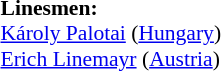<table width=50% style="font-size: 90%">
<tr>
<td><br><strong>Linesmen:</strong>
<br><a href='#'>Károly Palotai</a> (<a href='#'>Hungary</a>)
<br><a href='#'>Erich Linemayr</a> (<a href='#'>Austria</a>)</td>
</tr>
</table>
